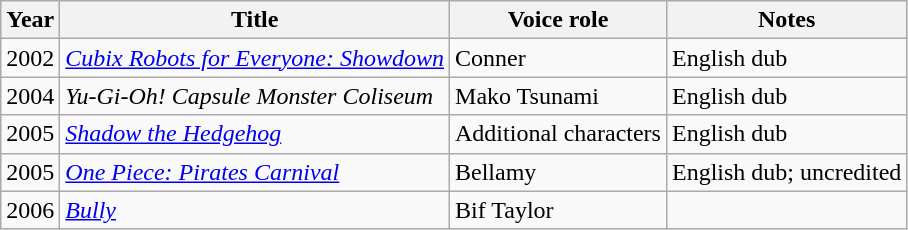<table class="wikitable sortable">
<tr>
<th>Year</th>
<th>Title</th>
<th>Voice role</th>
<th>Notes</th>
</tr>
<tr>
<td>2002</td>
<td><em><a href='#'>Cubix Robots for Everyone: Showdown</a></em></td>
<td>Conner</td>
<td>English dub</td>
</tr>
<tr>
<td>2004</td>
<td><em>Yu-Gi-Oh! Capsule Monster Coliseum</em></td>
<td>Mako Tsunami</td>
<td>English dub</td>
</tr>
<tr>
<td>2005</td>
<td><em><a href='#'>Shadow the Hedgehog</a></em></td>
<td>Additional characters</td>
<td>English dub</td>
</tr>
<tr>
<td>2005</td>
<td><em><a href='#'>One Piece: Pirates Carnival</a></em></td>
<td>Bellamy</td>
<td>English dub; uncredited</td>
</tr>
<tr>
<td>2006</td>
<td><em><a href='#'>Bully</a></em></td>
<td>Bif Taylor</td>
<td></td>
</tr>
</table>
